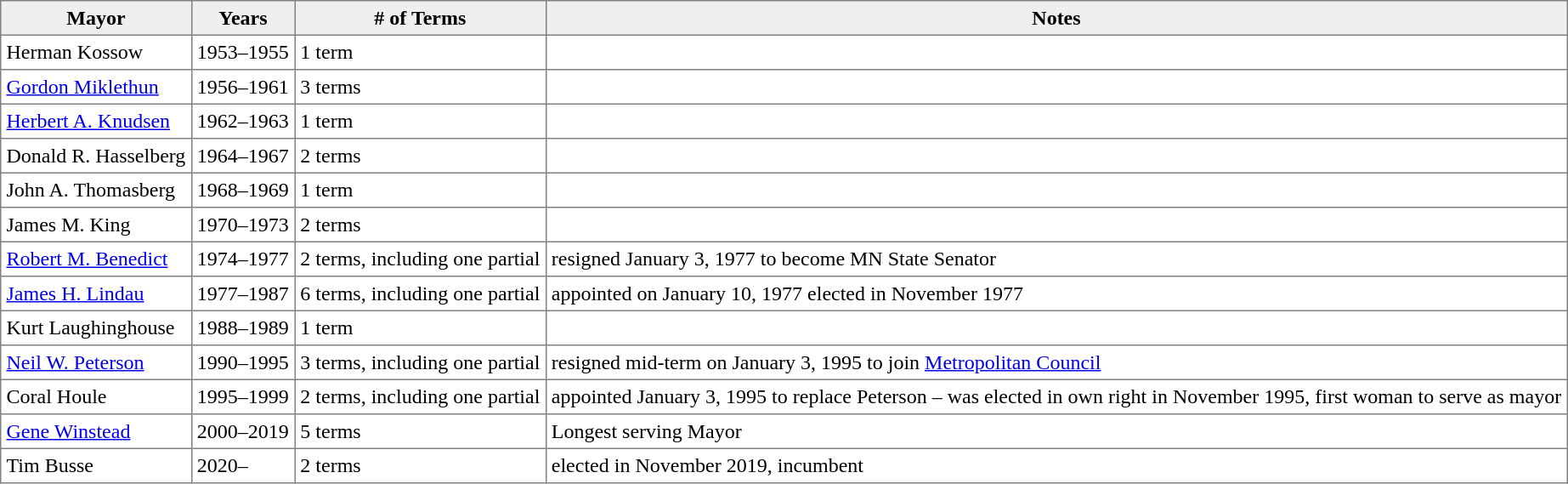<table class="toccolours" border="1" cellpadding="4" cellspacing="2" style="border-collapse: collapse;">
<tr bgcolor="#efefef">
<th>Mayor</th>
<th>Years</th>
<th># of Terms</th>
<th>Notes</th>
</tr>
<tr>
<td>Herman Kossow</td>
<td>1953–1955</td>
<td>1 term</td>
<td></td>
</tr>
<tr>
<td><a href='#'>Gordon Miklethun</a></td>
<td>1956–1961</td>
<td>3 terms</td>
<td></td>
</tr>
<tr>
<td><a href='#'>Herbert A. Knudsen</a></td>
<td>1962–1963</td>
<td>1 term</td>
<td></td>
</tr>
<tr>
<td>Donald R. Hasselberg</td>
<td>1964–1967</td>
<td>2 terms</td>
<td></td>
</tr>
<tr>
<td>John A. Thomasberg</td>
<td>1968–1969</td>
<td>1 term</td>
<td></td>
</tr>
<tr>
<td>James M. King</td>
<td>1970–1973</td>
<td>2 terms</td>
<td></td>
</tr>
<tr>
<td><a href='#'>Robert M. Benedict</a></td>
<td>1974–1977</td>
<td>2 terms, including one partial</td>
<td>resigned January 3, 1977 to become MN State Senator</td>
</tr>
<tr>
<td><a href='#'>James H. Lindau</a></td>
<td>1977–1987</td>
<td>6 terms, including one partial</td>
<td>appointed on January 10, 1977 elected in November 1977</td>
</tr>
<tr>
<td>Kurt Laughinghouse</td>
<td>1988–1989</td>
<td>1 term</td>
<td></td>
</tr>
<tr>
<td><a href='#'>Neil W. Peterson</a></td>
<td>1990–1995</td>
<td>3 terms, including one partial</td>
<td>resigned mid-term on January 3, 1995 to join <a href='#'>Metropolitan Council</a></td>
</tr>
<tr>
<td>Coral Houle</td>
<td>1995–1999</td>
<td>2 terms, including one partial</td>
<td>appointed January 3, 1995 to replace Peterson – was elected in own right in November 1995, first woman to serve as mayor</td>
</tr>
<tr>
<td><a href='#'>Gene Winstead</a></td>
<td>2000–2019</td>
<td>5 terms</td>
<td>Longest serving Mayor</td>
</tr>
<tr>
<td>Tim Busse</td>
<td>2020–</td>
<td>2 terms</td>
<td>elected in November 2019, incumbent</td>
</tr>
</table>
